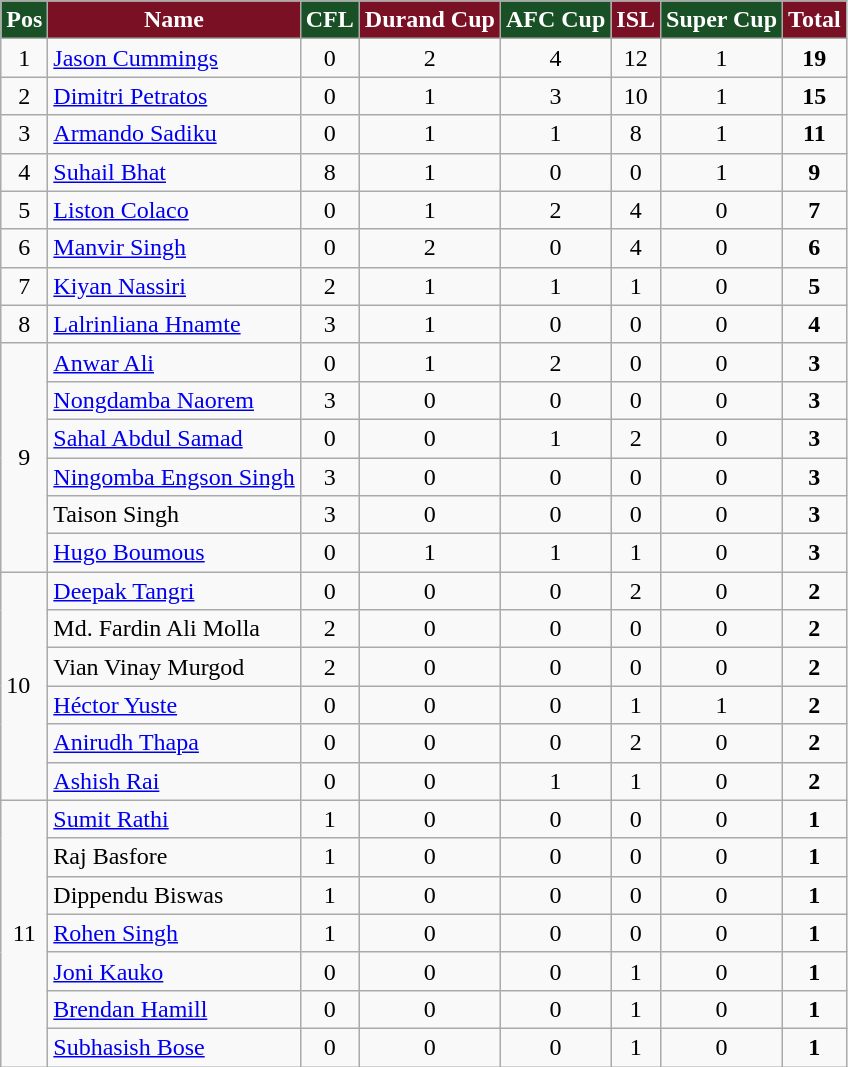<table class="wikitable" margin-left:1em;float:center>
<tr>
<th style="background:#1A5026; color:white; text-align:center;">Pos</th>
<th style="background:#7A1024; color:white; text-align:center;">Name</th>
<th style="background:#1A5026; color:white; text-align:center;">CFL</th>
<th style="background:#7A1024; color:white; text-align:center;">Durand Cup</th>
<th style="background:#1A5026; color:white; text-align:center;">AFC Cup</th>
<th style="background:#7A1024; color:white; text-align:center;">ISL</th>
<th style="background:#1A5026; color:white; text-align:center;">Super Cup</th>
<th style="background:#7A1024; color:white; text-align:center;">Total</th>
</tr>
<tr>
<td rowspan="1"style="text-align:center">1</td>
<td> <a href='#'>Jason Cummings</a></td>
<td style="text-align:center">0</td>
<td style="text-align:center">2</td>
<td style="text-align:center">4</td>
<td style="text-align:center">12</td>
<td style="text-align:center">1</td>
<td style="text-align:center"><strong>19</strong></td>
</tr>
<tr>
<td rowspan="1"style="text-align:center">2</td>
<td> <a href='#'>Dimitri Petratos</a></td>
<td style="text-align:center">0</td>
<td style="text-align:center">1</td>
<td style="text-align:center">3</td>
<td style="text-align:center">10</td>
<td style="text-align:center">1</td>
<td style="text-align:center"><strong>15</strong></td>
</tr>
<tr>
<td rowspan="1"style="text-align:center">3</td>
<td> <a href='#'>Armando Sadiku</a></td>
<td style="text-align:center">0</td>
<td style="text-align:center">1</td>
<td style="text-align:center">1</td>
<td style="text-align:center">8</td>
<td style="text-align:center">1</td>
<td style="text-align:center"><strong>11</strong></td>
</tr>
<tr>
<td rowspan="1"style="text-align:center">4</td>
<td> <a href='#'>Suhail Bhat</a></td>
<td style="text-align:center">8</td>
<td style="text-align:center">1</td>
<td style="text-align:center">0</td>
<td style="text-align:center">0</td>
<td style="text-align:center">1</td>
<td style="text-align:center"><strong>9</strong></td>
</tr>
<tr>
<td style="text-align:center">5</td>
<td> <a href='#'>Liston Colaco</a></td>
<td style="text-align:center">0</td>
<td style="text-align:center">1</td>
<td style="text-align:center">2</td>
<td style="text-align:center">4</td>
<td style="text-align:center">0</td>
<td style="text-align:center"><strong>7</strong></td>
</tr>
<tr>
<td style="text-align:center">6</td>
<td> <a href='#'>Manvir Singh</a></td>
<td style="text-align:center">0</td>
<td style="text-align:center">2</td>
<td style="text-align:center">0</td>
<td style="text-align:center">4</td>
<td style="text-align:center">0</td>
<td style="text-align:center"><strong>6</strong></td>
</tr>
<tr>
<td style="text-align:center">7</td>
<td> <a href='#'>Kiyan Nassiri</a></td>
<td style="text-align:center">2</td>
<td style="text-align:center">1</td>
<td style="text-align:center">1</td>
<td style="text-align:center">1</td>
<td style="text-align:center">0</td>
<td style="text-align:center"><strong>5</strong></td>
</tr>
<tr>
<td style="text-align:center">8</td>
<td> <a href='#'>Lalrinliana Hnamte</a></td>
<td style="text-align:center">3</td>
<td style="text-align:center">1</td>
<td style="text-align:center">0</td>
<td style="text-align:center">0</td>
<td style="text-align:center">0</td>
<td style="text-align:center"><strong>4</strong></td>
</tr>
<tr>
<td rowspan="6" style="text-align:center">9</td>
<td> <a href='#'>Anwar Ali</a></td>
<td style="text-align:center">0</td>
<td style="text-align:center">1</td>
<td style="text-align:center">2</td>
<td style="text-align:center">0</td>
<td style="text-align:center">0</td>
<td style="text-align:center"><strong>3</strong></td>
</tr>
<tr>
<td> <a href='#'>Nongdamba Naorem</a></td>
<td style="text-align:center">3</td>
<td style="text-align:center">0</td>
<td style="text-align:center">0</td>
<td style="text-align:center">0</td>
<td style="text-align:center">0</td>
<td style="text-align:center"><strong>3</strong></td>
</tr>
<tr>
<td> <a href='#'>Sahal Abdul Samad</a></td>
<td style="text-align:center">0</td>
<td style="text-align:center">0</td>
<td style="text-align:center">1</td>
<td style="text-align:center">2</td>
<td style="text-align:center">0</td>
<td style="text-align:center"><strong>3</strong></td>
</tr>
<tr>
<td> <a href='#'>Ningomba Engson Singh</a></td>
<td style="text-align:center">3</td>
<td style="text-align:center">0</td>
<td style="text-align:center">0</td>
<td style="text-align:center">0</td>
<td style="text-align:center">0</td>
<td style="text-align:center"><strong>3</strong></td>
</tr>
<tr>
<td> Taison Singh</td>
<td style="text-align:center">3</td>
<td style="text-align:center">0</td>
<td style="text-align:center">0</td>
<td style="text-align:center">0</td>
<td style="text-align:center">0</td>
<td style="text-align:center"><strong>3</strong></td>
</tr>
<tr>
<td> <a href='#'>Hugo Boumous</a></td>
<td style="text-align:center">0</td>
<td style="text-align:center">1</td>
<td style="text-align:center">1</td>
<td style="text-align:center">1</td>
<td style="text-align:center">0</td>
<td style="text-align:center"><strong>3</strong></td>
</tr>
<tr>
<td rowspan="6">10</td>
<td> <a href='#'>Deepak Tangri</a></td>
<td style="text-align:center">0</td>
<td style="text-align:center">0</td>
<td style="text-align:center">0</td>
<td style="text-align:center">2</td>
<td style="text-align:center">0</td>
<td style="text-align:center"><strong>2</strong></td>
</tr>
<tr>
<td> Md. Fardin Ali Molla</td>
<td style="text-align:center">2</td>
<td style="text-align:center">0</td>
<td style="text-align:center">0</td>
<td style="text-align:center">0</td>
<td style="text-align:center">0</td>
<td style="text-align:center"><strong>2</strong></td>
</tr>
<tr>
<td> Vian Vinay Murgod</td>
<td style="text-align:center">2</td>
<td style="text-align:center">0</td>
<td style="text-align:center">0</td>
<td style="text-align:center">0</td>
<td style="text-align:center">0</td>
<td style="text-align:center"><strong>2</strong></td>
</tr>
<tr>
<td> <a href='#'>Héctor Yuste</a></td>
<td style="text-align:center">0</td>
<td style="text-align:center">0</td>
<td style="text-align:center">0</td>
<td style="text-align:center">1</td>
<td style="text-align:center">1</td>
<td style="text-align:center"><strong>2</strong></td>
</tr>
<tr>
<td> <a href='#'>Anirudh Thapa</a></td>
<td style="text-align:center">0</td>
<td style="text-align:center">0</td>
<td style="text-align:center">0</td>
<td style="text-align:center">2</td>
<td style="text-align:center">0</td>
<td style="text-align:center"><strong>2</strong></td>
</tr>
<tr>
<td> <a href='#'>Ashish Rai</a></td>
<td style="text-align:center">0</td>
<td style="text-align:center">0</td>
<td style="text-align:center">1</td>
<td style="text-align:center">1</td>
<td style="text-align:center">0</td>
<td style="text-align:center"><strong>2</strong></td>
</tr>
<tr>
<td rowspan="7" style="text-align:center">11</td>
<td> <a href='#'>Sumit Rathi</a></td>
<td style="text-align:center">1</td>
<td style="text-align:center">0</td>
<td style="text-align:center">0</td>
<td style="text-align:center">0</td>
<td style="text-align:center">0</td>
<td style="text-align:center"><strong>1</strong></td>
</tr>
<tr>
<td> Raj Basfore</td>
<td style="text-align:center">1</td>
<td style="text-align:center">0</td>
<td style="text-align:center">0</td>
<td style="text-align:center">0</td>
<td style="text-align:center">0</td>
<td style="text-align:center"><strong>1</strong></td>
</tr>
<tr>
<td> Dippendu Biswas</td>
<td style="text-align:center">1</td>
<td style="text-align:center">0</td>
<td style="text-align:center">0</td>
<td style="text-align:center">0</td>
<td style="text-align:center">0</td>
<td style="text-align:center"><strong>1</strong></td>
</tr>
<tr>
<td> <a href='#'>Rohen Singh</a></td>
<td style="text-align:center">1</td>
<td style="text-align:center">0</td>
<td style="text-align:center">0</td>
<td style="text-align:center">0</td>
<td style="text-align:center">0</td>
<td style="text-align:center"><strong>1</strong></td>
</tr>
<tr>
<td> <a href='#'>Joni Kauko</a></td>
<td style="text-align:center">0</td>
<td style="text-align:center">0</td>
<td style="text-align:center">0</td>
<td style="text-align:center">1</td>
<td style="text-align:center">0</td>
<td style="text-align:center"><strong>1</strong></td>
</tr>
<tr>
<td> <a href='#'>Brendan Hamill</a></td>
<td style="text-align:center">0</td>
<td style="text-align:center">0</td>
<td style="text-align:center">0</td>
<td style="text-align:center">1</td>
<td style="text-align:center">0</td>
<td style="text-align:center"><strong>1</strong></td>
</tr>
<tr>
<td> <a href='#'>Subhasish Bose</a></td>
<td style="text-align:center">0</td>
<td style="text-align:center">0</td>
<td style="text-align:center">0</td>
<td style="text-align:center">1</td>
<td style="text-align:center">0</td>
<td style="text-align:center"><strong>1</strong></td>
</tr>
</table>
